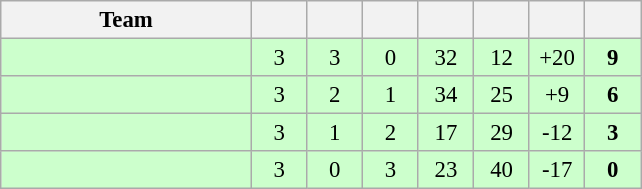<table class="wikitable" style="text-align:center;font-size:95%">
<tr>
<th width=160>Team</th>
<th width=30></th>
<th width=30></th>
<th width=30></th>
<th width=30></th>
<th width=30></th>
<th width=30></th>
<th width=30></th>
</tr>
<tr bgcolor=ccffcc>
<td align="left"></td>
<td>3</td>
<td>3</td>
<td>0</td>
<td>32</td>
<td>12</td>
<td>+20</td>
<td><strong>9</strong></td>
</tr>
<tr bgcolor=ccffcc>
<td align="left"></td>
<td>3</td>
<td>2</td>
<td>1</td>
<td>34</td>
<td>25</td>
<td>+9</td>
<td><strong>6</strong></td>
</tr>
<tr bgcolor=ccffcc>
<td align="left"></td>
<td>3</td>
<td>1</td>
<td>2</td>
<td>17</td>
<td>29</td>
<td>-12</td>
<td><strong>3</strong></td>
</tr>
<tr bgcolor=ccffcc>
<td align="left"></td>
<td>3</td>
<td>0</td>
<td>3</td>
<td>23</td>
<td>40</td>
<td>-17</td>
<td><strong>0</strong></td>
</tr>
</table>
